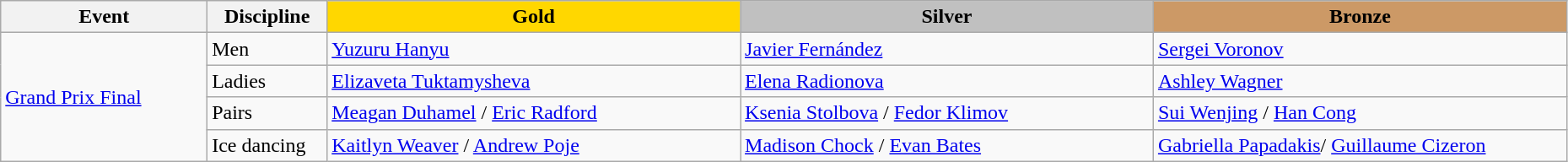<table class="wikitable" style="width:98%;">
<tr>
<th style="width:10%;">Event</th>
<th style="width:5%;">Discipline</th>
<td style="text-align:center; width:20%; background:gold;"><strong>Gold</strong></td>
<td style="text-align:center; width:20%; background:silver;"><strong>Silver</strong></td>
<td style="text-align:center; width:20%; background:#c96;"><strong>Bronze</strong></td>
</tr>
<tr>
<td rowspan=4><a href='#'>Grand Prix Final</a></td>
<td>Men</td>
<td> <a href='#'>Yuzuru Hanyu</a></td>
<td> <a href='#'>Javier Fernández</a></td>
<td> <a href='#'>Sergei Voronov</a></td>
</tr>
<tr>
<td>Ladies</td>
<td> <a href='#'>Elizaveta Tuktamysheva</a></td>
<td> <a href='#'>Elena Radionova</a></td>
<td> <a href='#'>Ashley Wagner</a></td>
</tr>
<tr>
<td>Pairs</td>
<td> <a href='#'>Meagan Duhamel</a> / <a href='#'>Eric Radford</a></td>
<td> <a href='#'>Ksenia Stolbova</a> / <a href='#'>Fedor Klimov</a></td>
<td> <a href='#'>Sui Wenjing</a> / <a href='#'>Han Cong</a></td>
</tr>
<tr>
<td>Ice dancing</td>
<td> <a href='#'>Kaitlyn Weaver</a> / <a href='#'>Andrew Poje</a></td>
<td> <a href='#'>Madison Chock</a> / <a href='#'>Evan Bates</a></td>
<td> <a href='#'>Gabriella Papadakis</a>/ <a href='#'>Guillaume Cizeron</a></td>
</tr>
</table>
